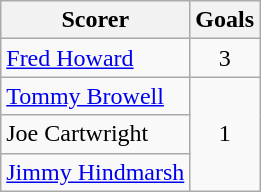<table class="wikitable">
<tr>
<th>Scorer</th>
<th>Goals</th>
</tr>
<tr>
<td> <a href='#'>Fred Howard</a></td>
<td align=center>3</td>
</tr>
<tr>
<td> <a href='#'>Tommy Browell</a></td>
<td rowspan="3" align=center>1</td>
</tr>
<tr>
<td>Joe Cartwright</td>
</tr>
<tr>
<td> <a href='#'>Jimmy Hindmarsh</a></td>
</tr>
</table>
